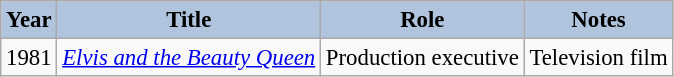<table class="wikitable" style="font-size:95%;">
<tr>
<th style="background:#B0C4DE;">Year</th>
<th style="background:#B0C4DE;">Title</th>
<th style="background:#B0C4DE;">Role</th>
<th style="background:#B0C4DE;">Notes</th>
</tr>
<tr>
<td>1981</td>
<td><em><a href='#'>Elvis and the Beauty Queen</a></em></td>
<td>Production executive</td>
<td>Television film</td>
</tr>
</table>
